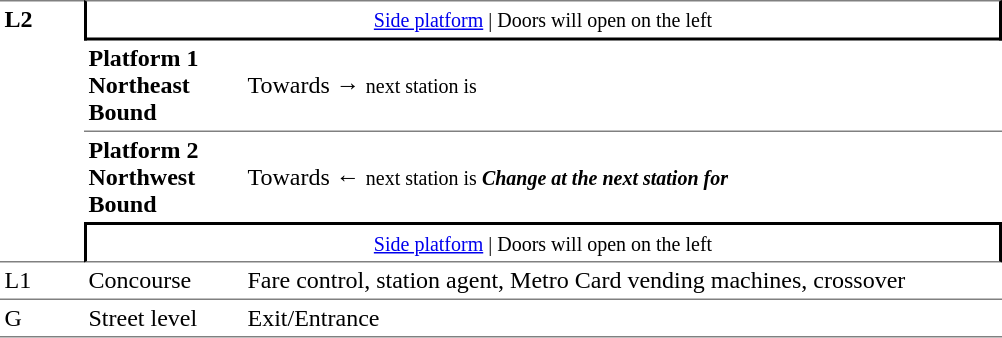<table table border=0 cellspacing=0 cellpadding=3>
<tr>
<td style="border-top:solid 1px grey;border-bottom:solid 1px grey;" width=50 rowspan=4 valign=top><strong>L2</strong></td>
<td style="border-top:solid 1px grey;border-right:solid 2px black;border-left:solid 2px black;border-bottom:solid 2px black;text-align:center;" colspan=2><small><a href='#'>Side platform</a> | Doors will open on the left </small></td>
</tr>
<tr>
<td style="border-bottom:solid 1px grey;" width=100><span><strong>Platform 1</strong><br><strong>Northeast Bound</strong></span></td>
<td style="border-bottom:solid 1px grey;" width=500>Towards →  <small>next station is </small></td>
</tr>
<tr>
<td><span><strong>Platform 2</strong><br><strong>Northwest Bound</strong></span></td>
<td><span></span>Towards ←  <small>next station is  </small><small><strong><em>Change at the next station for <strong><em></small></td>
</tr>
<tr>
<td style="border-top:solid 2px black;border-right:solid 2px black;border-left:solid 2px black;border-bottom:solid 1px grey;" colspan=2  align=center><small><a href='#'>Side platform</a> | Doors will open on the left </small></td>
</tr>
<tr>
<td valign=top></strong>L1<strong></td>
<td valign=top>Concourse</td>
<td valign=top>Fare control, station agent, Metro Card vending machines, crossover</td>
</tr>
<tr>
<td style="border-bottom:solid 1px grey;border-top:solid 1px grey;" width=50 valign=top></strong>G<strong></td>
<td style="border-top:solid 1px grey;border-bottom:solid 1px grey;" width=100 valign=top>Street level</td>
<td style="border-top:solid 1px grey;border-bottom:solid 1px grey;" width=500 valign=top>Exit/Entrance</td>
</tr>
</table>
